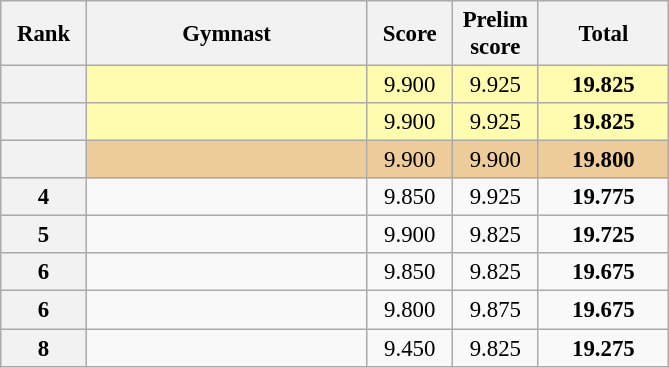<table class="wikitable sortable" style="text-align:center; font-size:95%">
<tr>
<th scope="col" style="width:50px;">Rank</th>
<th scope="col" style="width:180px;">Gymnast</th>
<th scope="col" style="width:50px;">Score</th>
<th scope="col" style="width:50px;">Prelim score</th>
<th scope="col" style="width:80px;">Total</th>
</tr>
<tr style="background:#fffcaf;">
<th scope=row style="text-align:center"></th>
<td style="text-align:left;"></td>
<td>9.900</td>
<td>9.925</td>
<td><strong>19.825</strong></td>
</tr>
<tr style="background:#fffcaf;">
<th scope=row style="text-align:center"></th>
<td style="text-align:left;"></td>
<td>9.900</td>
<td>9.925</td>
<td><strong>19.825</strong></td>
</tr>
<tr style="background:#ec9;">
<th scope=row style="text-align:center"></th>
<td style="text-align:left;"></td>
<td>9.900</td>
<td>9.900</td>
<td><strong>19.800</strong></td>
</tr>
<tr>
<th scope=row style="text-align:center">4</th>
<td style="text-align:left;"></td>
<td>9.850</td>
<td>9.925</td>
<td><strong>19.775</strong></td>
</tr>
<tr>
<th scope=row style="text-align:center">5</th>
<td style="text-align:left;"></td>
<td>9.900</td>
<td>9.825</td>
<td><strong>19.725</strong></td>
</tr>
<tr>
<th scope=row style="text-align:center">6</th>
<td style="text-align:left;"></td>
<td>9.850</td>
<td>9.825</td>
<td><strong>19.675</strong></td>
</tr>
<tr>
<th scope=row style="text-align:center">6</th>
<td style="text-align:left;"></td>
<td>9.800</td>
<td>9.875</td>
<td><strong>19.675</strong></td>
</tr>
<tr>
<th scope=row style="text-align:center">8</th>
<td style="text-align:left;"></td>
<td>9.450</td>
<td>9.825</td>
<td><strong>19.275</strong></td>
</tr>
</table>
